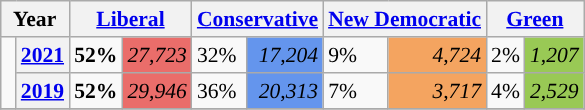<table class="wikitable" style="float:right; width:400; font-size:90%; margin-left:1em;">
<tr>
<th colspan="2" scope="col">Year</th>
<th colspan="2" scope="col"><a href='#'>Liberal</a></th>
<th colspan="2" scope="col"><a href='#'>Conservative</a></th>
<th colspan="2" scope="col"><a href='#'>New Democratic</a></th>
<th colspan="2" scope="col"><a href='#'>Green</a></th>
</tr>
<tr>
<td rowspan="2" style="width: 0.25em; background-color: "></td>
<th><a href='#'>2021</a></th>
<td><strong>52%</strong></td>
<td style="text-align:right; background:#EA6D6A;"><em>27,723</em></td>
<td>32%</td>
<td style="text-align:right; background:#6495ED;"><em>17,204</em></td>
<td>9%</td>
<td style="text-align:right; background:#F4A460;"><em>4,724</em></td>
<td>2%</td>
<td style="text-align:right; background:#99C955;"><em>1,207</em></td>
</tr>
<tr>
<th><a href='#'>2019</a></th>
<td><strong>52%</strong></td>
<td style="text-align:right; background:#EA6D6A;"><em>29,946</em></td>
<td>36%</td>
<td style="text-align:right; background:#6495ED;"><em>20,313</em></td>
<td>7%</td>
<td style="text-align:right; background:#F4A460;"><em>3,717</em></td>
<td>4%</td>
<td style="text-align:right; background:#99C955;"><em>2,529</em></td>
</tr>
<tr>
</tr>
</table>
